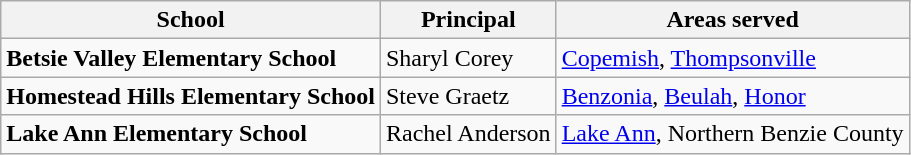<table class="wikitable">
<tr>
<th>School</th>
<th>Principal</th>
<th>Areas served</th>
</tr>
<tr>
<td><strong>Betsie Valley Elementary School</strong></td>
<td>Sharyl Corey</td>
<td><a href='#'>Copemish</a>, <a href='#'>Thompsonville</a></td>
</tr>
<tr>
<td><strong>Homestead Hills Elementary School</strong></td>
<td>Steve Graetz</td>
<td><a href='#'>Benzonia</a>, <a href='#'>Beulah</a>, <a href='#'>Honor</a></td>
</tr>
<tr>
<td><strong>Lake Ann Elementary School</strong></td>
<td>Rachel Anderson</td>
<td><a href='#'>Lake Ann</a>, Northern Benzie County</td>
</tr>
</table>
